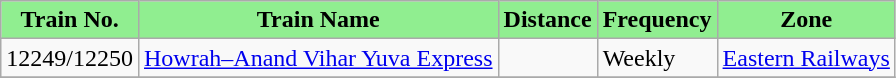<table class="wikitable sortable">
<tr>
<th style="background-color:lightgreen;">Train No.</th>
<th style="background-color:lightgreen;">Train Name</th>
<th style="background-color:lightgreen;">Distance</th>
<th style="background-color:lightgreen;">Frequency</th>
<th style="background-color:lightgreen;">Zone</th>
</tr>
<tr>
<td>12249/12250</td>
<td><a href='#'>Howrah–Anand Vihar Yuva Express</a></td>
<td></td>
<td>Weekly</td>
<td><a href='#'>Eastern Railways</a></td>
</tr>
<tr>
</tr>
</table>
